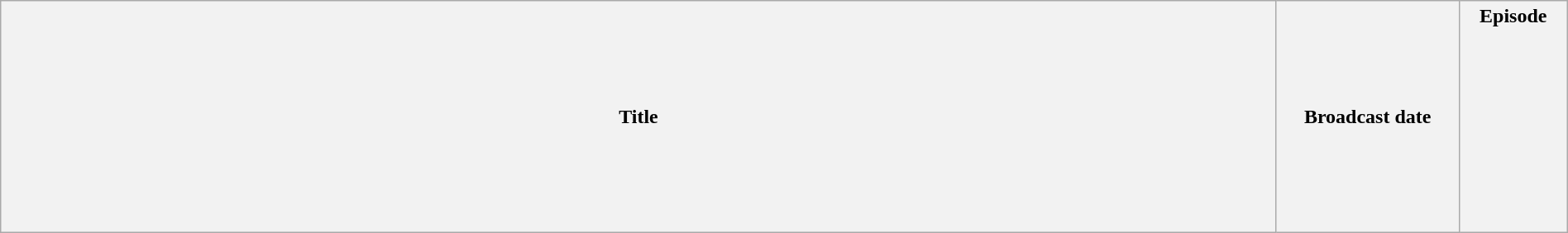<table class="wikitable plainrowheaders" style="width:100%; margin:auto;">
<tr>
<th>Title</th>
<th width="140">Broadcast date</th>
<th width="80">Episode<br><br><br><br><br><br><br><br><br><br></th>
</tr>
</table>
